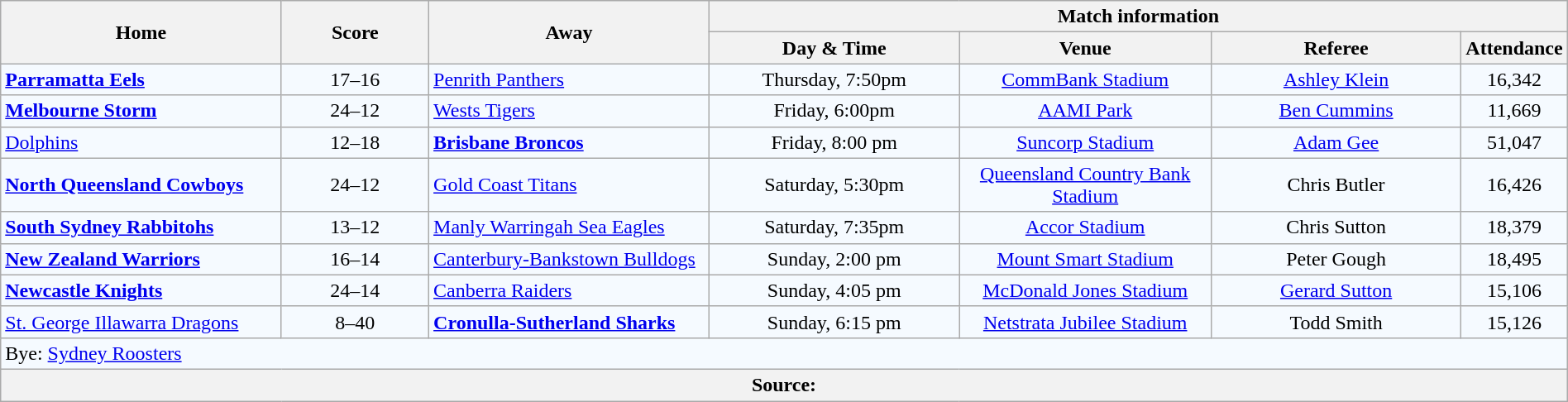<table class="wikitable" style="border-collapse:collapse; text-align:center; width:100%;">
<tr style="text-align:center; background:#f5faff;"  style="background:#c1d8ff;">
<th rowspan="2" style="width:19%;">Home</th>
<th rowspan="2" style="width:10%;">Score</th>
<th rowspan="2" style="width:19%;">Away</th>
<th colspan="4">Match information</th>
</tr>
<tr style="text-align:center; background:#f5faff;"  style="background:#efefef;">
<th width="17%">Day & Time</th>
<th width="17%">Venue</th>
<th width="17%">Referee</th>
<th width="5%">Attendance</th>
</tr>
<tr style="text-align:center; background:#f5faff;">
<td align="left"><strong> <a href='#'>Parramatta Eels</a></strong></td>
<td>17–16</td>
<td align="left"> <a href='#'>Penrith Panthers</a></td>
<td>Thursday, 7:50pm</td>
<td><a href='#'>CommBank Stadium</a></td>
<td><a href='#'>Ashley Klein</a></td>
<td>16,342</td>
</tr>
<tr style="text-align:center; background:#f5faff;">
<td align="left"><strong> <a href='#'>Melbourne Storm</a></strong></td>
<td>24–12</td>
<td align="left"> <a href='#'>Wests Tigers</a></td>
<td>Friday, 6:00pm</td>
<td><a href='#'>AAMI Park</a></td>
<td><a href='#'>Ben Cummins</a></td>
<td>11,669</td>
</tr>
<tr style="text-align:center; background:#f5faff;">
<td align="left"> <a href='#'>Dolphins</a></td>
<td>12–18</td>
<td align="left"><strong> <a href='#'>Brisbane Broncos</a></strong></td>
<td>Friday, 8:00 pm</td>
<td><a href='#'>Suncorp Stadium</a></td>
<td><a href='#'>Adam Gee</a></td>
<td>51,047</td>
</tr>
<tr style="text-align:center; background:#f5faff;">
<td align="left"><strong> <a href='#'>North Queensland Cowboys</a></strong></td>
<td>24–12</td>
<td align="left"> <a href='#'>Gold Coast Titans</a></td>
<td>Saturday, 5:30pm</td>
<td><a href='#'>Queensland Country Bank Stadium</a></td>
<td>Chris Butler</td>
<td>16,426</td>
</tr>
<tr style="text-align:center; background:#f5faff;">
<td align="left"><strong> <a href='#'>South Sydney Rabbitohs</a></strong></td>
<td>13–12</td>
<td align="left"> <a href='#'>Manly Warringah Sea Eagles</a></td>
<td>Saturday, 7:35pm</td>
<td><a href='#'>Accor Stadium</a></td>
<td>Chris Sutton</td>
<td>18,379</td>
</tr>
<tr style="text-align:center; background:#f5faff;">
<td align="left"><strong> <a href='#'>New Zealand Warriors</a></strong></td>
<td>16–14</td>
<td align="left"> <a href='#'>Canterbury-Bankstown Bulldogs</a></td>
<td>Sunday, 2:00 pm</td>
<td><a href='#'>Mount Smart Stadium</a></td>
<td>Peter Gough</td>
<td>18,495</td>
</tr>
<tr style="text-align:center; background:#f5faff;">
<td align="left"><strong> <a href='#'>Newcastle Knights</a></strong></td>
<td>24–14</td>
<td align="left"> <a href='#'>Canberra Raiders</a></td>
<td>Sunday, 4:05 pm</td>
<td><a href='#'>McDonald Jones Stadium</a></td>
<td><a href='#'>Gerard Sutton</a></td>
<td>15,106</td>
</tr>
<tr style="text-align:center; background:#f5faff;">
<td align="left"> <a href='#'>St. George Illawarra Dragons</a></td>
<td>8–40</td>
<td align="left"><strong> <a href='#'>Cronulla-Sutherland Sharks</a></strong></td>
<td>Sunday, 6:15 pm</td>
<td><a href='#'>Netstrata Jubilee Stadium</a></td>
<td>Todd Smith</td>
<td>15,126</td>
</tr>
<tr style="text-align:center; background:#f5faff;">
<td colspan="7" align="left">Bye:  <a href='#'>Sydney Roosters</a></td>
</tr>
<tr style="text-align:center; background:#f5faff;">
<th colspan="7" align="left">Source:</th>
</tr>
</table>
